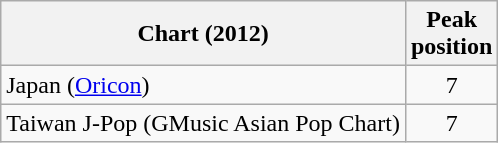<table class="wikitable sortable plainrowheaders">
<tr>
<th scope="col">Chart (2012)</th>
<th scope="col">Peak<br>position</th>
</tr>
<tr>
<td>Japan (<a href='#'>Oricon</a>)</td>
<td style="text-align:center;">7</td>
</tr>
<tr>
<td>Taiwan J-Pop (GMusic Asian Pop Chart)</td>
<td style="text-align:center;">7</td>
</tr>
</table>
